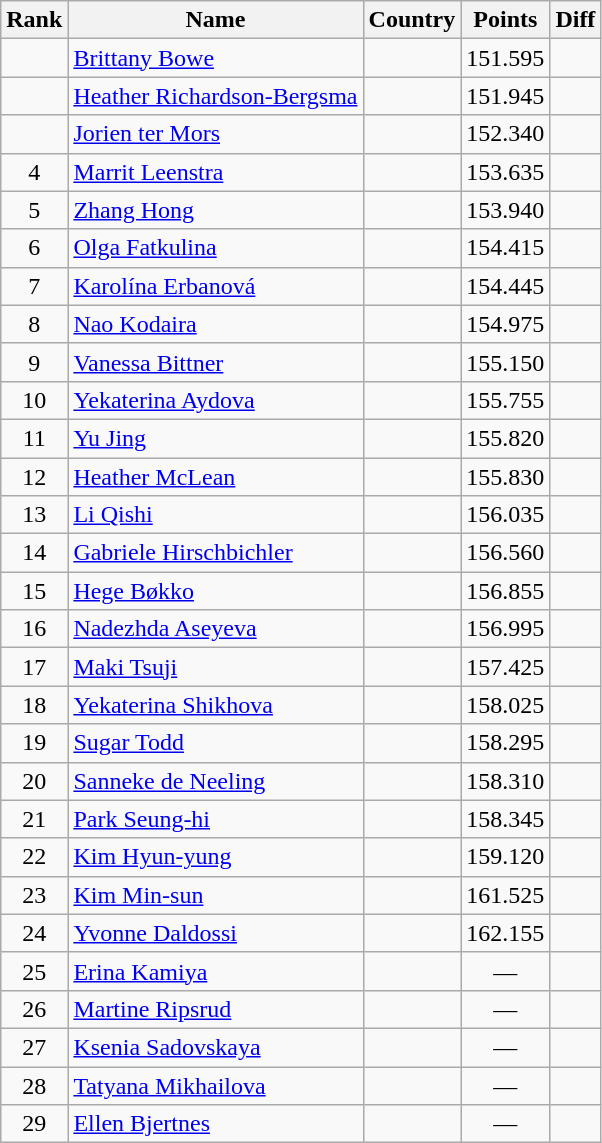<table class="wikitable sortable" style="text-align:center">
<tr>
<th>Rank</th>
<th>Name</th>
<th>Country</th>
<th>Points</th>
<th>Diff</th>
</tr>
<tr>
<td></td>
<td align=left><a href='#'>Brittany Bowe</a></td>
<td align=left></td>
<td>151.595</td>
<td></td>
</tr>
<tr>
<td></td>
<td align=left><a href='#'>Heather Richardson-Bergsma</a></td>
<td align=left></td>
<td>151.945</td>
<td></td>
</tr>
<tr>
<td></td>
<td align=left><a href='#'>Jorien ter Mors</a></td>
<td align=left></td>
<td>152.340</td>
<td></td>
</tr>
<tr>
<td>4</td>
<td align=left><a href='#'>Marrit Leenstra</a></td>
<td align=left></td>
<td>153.635</td>
<td></td>
</tr>
<tr>
<td>5</td>
<td align=left><a href='#'>Zhang Hong</a></td>
<td align=left></td>
<td>153.940</td>
<td></td>
</tr>
<tr>
<td>6</td>
<td align=left><a href='#'>Olga Fatkulina</a></td>
<td align=left></td>
<td>154.415</td>
<td></td>
</tr>
<tr>
<td>7</td>
<td align=left><a href='#'>Karolína Erbanová</a></td>
<td align=left></td>
<td>154.445</td>
<td></td>
</tr>
<tr>
<td>8</td>
<td align=left><a href='#'>Nao Kodaira</a></td>
<td align=left></td>
<td>154.975</td>
<td></td>
</tr>
<tr>
<td>9</td>
<td align=left><a href='#'>Vanessa Bittner</a></td>
<td align=left></td>
<td>155.150</td>
<td></td>
</tr>
<tr>
<td>10</td>
<td align=left><a href='#'>Yekaterina Aydova</a></td>
<td align=left></td>
<td>155.755</td>
<td></td>
</tr>
<tr>
<td>11</td>
<td align=left><a href='#'>Yu Jing</a></td>
<td align=left></td>
<td>155.820</td>
<td></td>
</tr>
<tr>
<td>12</td>
<td align=left><a href='#'>Heather McLean</a></td>
<td align=left></td>
<td>155.830</td>
<td></td>
</tr>
<tr>
<td>13</td>
<td align=left><a href='#'>Li Qishi</a></td>
<td align=left></td>
<td>156.035</td>
<td></td>
</tr>
<tr>
<td>14</td>
<td align=left><a href='#'>Gabriele Hirschbichler</a></td>
<td align=left></td>
<td>156.560</td>
<td></td>
</tr>
<tr>
<td>15</td>
<td align=left><a href='#'>Hege Bøkko</a></td>
<td align=left></td>
<td>156.855</td>
<td></td>
</tr>
<tr>
<td>16</td>
<td align=left><a href='#'>Nadezhda Aseyeva</a></td>
<td align=left></td>
<td>156.995</td>
<td></td>
</tr>
<tr>
<td>17</td>
<td align=left><a href='#'>Maki Tsuji</a></td>
<td align=left></td>
<td>157.425</td>
<td></td>
</tr>
<tr>
<td>18</td>
<td align=left><a href='#'>Yekaterina Shikhova</a></td>
<td align=left></td>
<td>158.025</td>
<td></td>
</tr>
<tr>
<td>19</td>
<td align=left><a href='#'>Sugar Todd</a></td>
<td align=left></td>
<td>158.295</td>
<td></td>
</tr>
<tr>
<td>20</td>
<td align=left><a href='#'>Sanneke de Neeling</a></td>
<td align=left></td>
<td>158.310</td>
<td></td>
</tr>
<tr>
<td>21</td>
<td align=left><a href='#'>Park Seung-hi</a></td>
<td align=left></td>
<td>158.345</td>
<td></td>
</tr>
<tr>
<td>22</td>
<td align=left><a href='#'>Kim Hyun-yung</a></td>
<td align=left></td>
<td>159.120</td>
<td></td>
</tr>
<tr>
<td>23</td>
<td align=left><a href='#'>Kim Min-sun</a></td>
<td align=left></td>
<td>161.525</td>
<td></td>
</tr>
<tr>
<td>24</td>
<td align=left><a href='#'>Yvonne Daldossi</a></td>
<td align=left></td>
<td>162.155</td>
<td></td>
</tr>
<tr>
<td>25</td>
<td align=left><a href='#'>Erina Kamiya</a></td>
<td align=left></td>
<td>—</td>
<td></td>
</tr>
<tr>
<td>26</td>
<td align=left><a href='#'>Martine Ripsrud</a></td>
<td align=left></td>
<td>—</td>
<td></td>
</tr>
<tr>
<td>27</td>
<td align=left><a href='#'>Ksenia Sadovskaya</a></td>
<td align=left></td>
<td>—</td>
<td></td>
</tr>
<tr>
<td>28</td>
<td align=left><a href='#'>Tatyana Mikhailova</a></td>
<td align=left></td>
<td>—</td>
<td></td>
</tr>
<tr>
<td>29</td>
<td align=left><a href='#'>Ellen Bjertnes</a></td>
<td align=left></td>
<td>—</td>
<td></td>
</tr>
</table>
